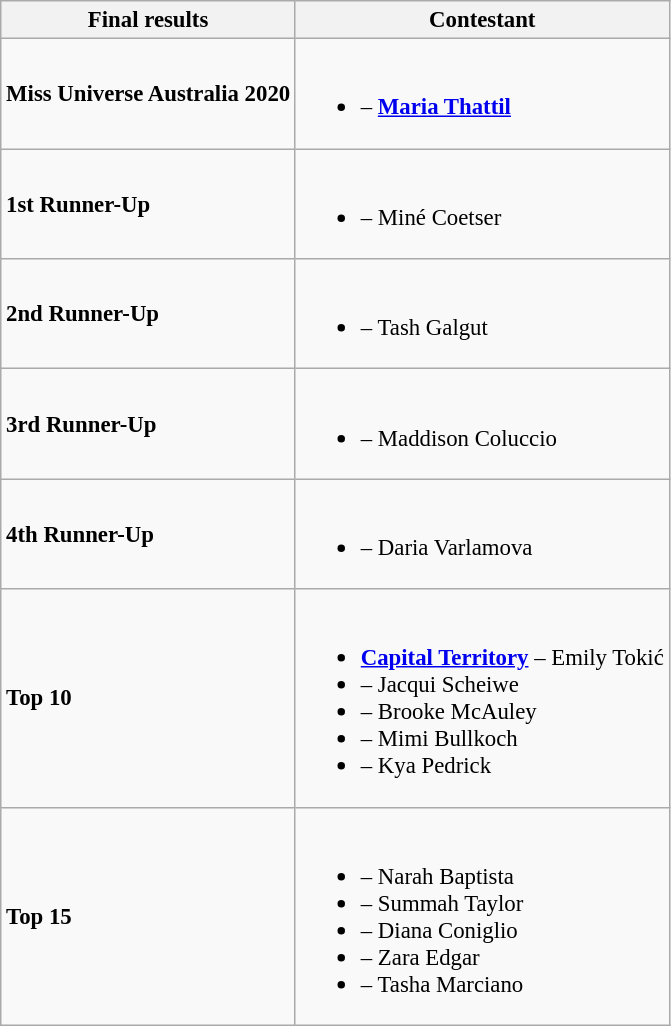<table class="wikitable sortable" style="font-size: 95%;">
<tr>
<th>Final results</th>
<th>Contestant</th>
</tr>
<tr>
<td><strong>Miss Universe Australia 2020</strong></td>
<td><br><ul><li><strong></strong> – <strong><a href='#'>Maria Thattil</a></strong></li></ul></td>
</tr>
<tr>
<td><strong>1st Runner-Up</strong></td>
<td><br><ul><li><strong></strong> – Miné Coetser</li></ul></td>
</tr>
<tr>
<td><strong>2nd Runner-Up</strong></td>
<td><br><ul><li><strong></strong> – Tash Galgut</li></ul></td>
</tr>
<tr>
<td><strong>3rd Runner-Up</strong></td>
<td><br><ul><li><strong></strong> – Maddison Coluccio</li></ul></td>
</tr>
<tr>
<td><strong>4th Runner-Up</strong></td>
<td><br><ul><li><strong></strong> – Daria Varlamova</li></ul></td>
</tr>
<tr>
<td><strong>Top 10</strong></td>
<td><br><ul><li><strong> <a href='#'>Capital Territory</a></strong> – Emily Tokić</li><li><strong></strong> – Jacqui Scheiwe</li><li><strong></strong> – Brooke McAuley</li><li><strong></strong> – Mimi Bullkoch</li><li><strong></strong> – Kya Pedrick</li></ul></td>
</tr>
<tr>
<td><strong>Top 15</strong></td>
<td><br><ul><li><strong></strong> – Narah Baptista</li><li><strong></strong> – Summah Taylor</li><li><strong></strong> – Diana Coniglio</li><li><strong></strong> – Zara Edgar</li><li><strong></strong> – Tasha Marciano</li></ul></td>
</tr>
</table>
